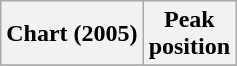<table class="wikitable sortable plainrowheaders" style="text-align:center">
<tr>
<th scope="col">Chart (2005)</th>
<th scope="col">Peak<br> position</th>
</tr>
<tr>
</tr>
</table>
